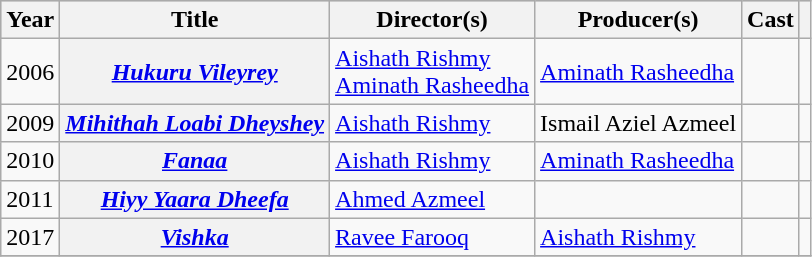<table class="wikitable sortable plainrowheaders">
<tr style="background:#ccc; text-align:center;">
<th scope="col">Year</th>
<th scope="col">Title</th>
<th scope="col">Director(s)</th>
<th scope="col">Producer(s)</th>
<th scope="col">Cast</th>
<th scope="col" class="unsortable"></th>
</tr>
<tr>
<td>2006</td>
<th scope="row"><em><a href='#'>Hukuru Vileyrey</a></em></th>
<td><a href='#'>Aishath Rishmy</a><br><a href='#'>Aminath Rasheedha</a></td>
<td><a href='#'>Aminath Rasheedha</a></td>
<td></td>
<td style="text-align: center;"></td>
</tr>
<tr>
<td>2009</td>
<th scope="row"><em><a href='#'>Mihithah Loabi Dheyshey</a></em></th>
<td><a href='#'>Aishath Rishmy</a></td>
<td>Ismail Aziel Azmeel</td>
<td></td>
<td style="text-align: center;"></td>
</tr>
<tr>
<td>2010</td>
<th scope="row"><em><a href='#'>Fanaa</a></em></th>
<td><a href='#'>Aishath Rishmy</a></td>
<td><a href='#'>Aminath Rasheedha</a></td>
<td></td>
<td style="text-align: center;"></td>
</tr>
<tr>
<td>2011</td>
<th scope="row"><em><a href='#'>Hiyy Yaara Dheefa</a></em></th>
<td><a href='#'>Ahmed Azmeel</a></td>
<td></td>
<td></td>
<td style="text-align: center;"></td>
</tr>
<tr>
<td>2017</td>
<th scope="row"><em><a href='#'>Vishka</a></em></th>
<td><a href='#'>Ravee Farooq</a></td>
<td><a href='#'>Aishath Rishmy</a></td>
<td></td>
<td style="text-align: center;"></td>
</tr>
<tr>
</tr>
</table>
